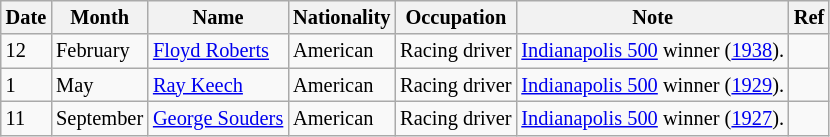<table class="wikitable" style="font-size:85%;">
<tr>
<th>Date</th>
<th>Month</th>
<th>Name</th>
<th>Nationality</th>
<th>Occupation</th>
<th>Note</th>
<th>Ref</th>
</tr>
<tr>
<td>12</td>
<td>February</td>
<td><a href='#'>Floyd Roberts</a></td>
<td>American</td>
<td>Racing driver</td>
<td><a href='#'>Indianapolis 500</a> winner (<a href='#'>1938</a>).</td>
<td></td>
</tr>
<tr>
<td>1</td>
<td>May</td>
<td><a href='#'>Ray Keech</a></td>
<td>American</td>
<td>Racing driver</td>
<td><a href='#'>Indianapolis 500</a> winner (<a href='#'>1929</a>).</td>
<td></td>
</tr>
<tr>
<td>11</td>
<td>September</td>
<td><a href='#'>George Souders</a></td>
<td>American</td>
<td>Racing driver</td>
<td><a href='#'>Indianapolis 500</a> winner (<a href='#'>1927</a>).</td>
<td></td>
</tr>
</table>
